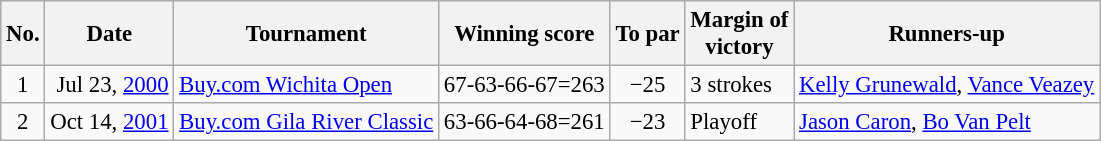<table class="wikitable" style="font-size:95%;">
<tr>
<th>No.</th>
<th>Date</th>
<th>Tournament</th>
<th>Winning score</th>
<th>To par</th>
<th>Margin of<br>victory</th>
<th>Runners-up</th>
</tr>
<tr>
<td align=center>1</td>
<td align=right>Jul 23, <a href='#'>2000</a></td>
<td><a href='#'>Buy.com Wichita Open</a></td>
<td align=right>67-63-66-67=263</td>
<td align=center>−25</td>
<td>3 strokes</td>
<td> <a href='#'>Kelly Grunewald</a>,  <a href='#'>Vance Veazey</a></td>
</tr>
<tr>
<td align=center>2</td>
<td align=right>Oct 14, <a href='#'>2001</a></td>
<td><a href='#'>Buy.com Gila River Classic</a></td>
<td align=right>63-66-64-68=261</td>
<td align=center>−23</td>
<td>Playoff</td>
<td> <a href='#'>Jason Caron</a>,  <a href='#'>Bo Van Pelt</a></td>
</tr>
</table>
